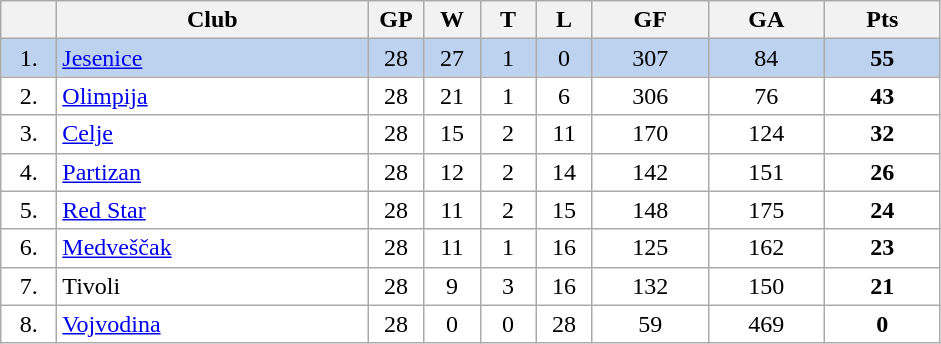<table class="wikitable">
<tr>
<th width="30"></th>
<th width="200">Club</th>
<th width="30">GP</th>
<th width="30">W</th>
<th width="30">T</th>
<th width="30">L</th>
<th width="70">GF</th>
<th width="70">GA</th>
<th width="70">Pts</th>
</tr>
<tr bgcolor="#BCD2EE" align="center">
<td>1.</td>
<td align="left"><a href='#'>Jesenice</a></td>
<td>28</td>
<td>27</td>
<td>1</td>
<td>0</td>
<td>307</td>
<td>84</td>
<td><strong>55</strong></td>
</tr>
<tr bgcolor="#FFFFFF" align="center">
<td>2.</td>
<td align="left"><a href='#'>Olimpija</a></td>
<td>28</td>
<td>21</td>
<td>1</td>
<td>6</td>
<td>306</td>
<td>76</td>
<td><strong>43</strong></td>
</tr>
<tr bgcolor="#FFFFFF" align="center">
<td>3.</td>
<td align="left"><a href='#'>Celje</a></td>
<td>28</td>
<td>15</td>
<td>2</td>
<td>11</td>
<td>170</td>
<td>124</td>
<td><strong>32</strong></td>
</tr>
<tr bgcolor="#FFFFFF" align="center">
<td>4.</td>
<td align="left"><a href='#'>Partizan</a></td>
<td>28</td>
<td>12</td>
<td>2</td>
<td>14</td>
<td>142</td>
<td>151</td>
<td><strong>26</strong></td>
</tr>
<tr bgcolor="#FFFFFF" align="center">
<td>5.</td>
<td align="left"><a href='#'>Red Star</a></td>
<td>28</td>
<td>11</td>
<td>2</td>
<td>15</td>
<td>148</td>
<td>175</td>
<td><strong>24</strong></td>
</tr>
<tr bgcolor="#FFFFFF" align="center">
<td>6.</td>
<td align="left"><a href='#'>Medveščak</a></td>
<td>28</td>
<td>11</td>
<td>1</td>
<td>16</td>
<td>125</td>
<td>162</td>
<td><strong>23</strong></td>
</tr>
<tr bgcolor="#FFFFFF" align="center">
<td>7.</td>
<td align="left">Tivoli</td>
<td>28</td>
<td>9</td>
<td>3</td>
<td>16</td>
<td>132</td>
<td>150</td>
<td><strong>21</strong></td>
</tr>
<tr bgcolor="#FFFFFF" align="center">
<td>8.</td>
<td align="left"><a href='#'>Vojvodina</a></td>
<td>28</td>
<td>0</td>
<td>0</td>
<td>28</td>
<td>59</td>
<td>469</td>
<td><strong>0</strong></td>
</tr>
</table>
